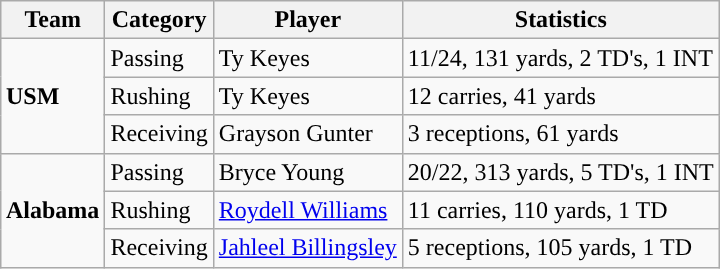<table class="wikitable" style="float: right;">
<tr>
<th>Team</th>
<th>Category</th>
<th>Player</th>
<th>Statistics</th>
</tr>
<tr>
<td rowspan=3><strong>USM</strong></td>
<td>Passing</td>
<td>Ty Keyes</td>
<td>11/24, 131 yards, 2 TD's, 1 INT</td>
</tr>
<tr>
<td>Rushing</td>
<td>Ty Keyes</td>
<td>12 carries, 41 yards</td>
</tr>
<tr>
<td>Receiving</td>
<td>Grayson Gunter</td>
<td>3 receptions, 61 yards</td>
</tr>
<tr>
<td rowspan=3><strong>Alabama</strong></td>
<td>Passing</td>
<td>Bryce Young</td>
<td>20/22, 313 yards, 5 TD's, 1 INT</td>
</tr>
<tr>
<td>Rushing</td>
<td><a href='#'>Roydell Williams</a></td>
<td>11 carries, 110 yards, 1 TD</td>
</tr>
<tr>
<td>Receiving</td>
<td><a href='#'>Jahleel Billingsley</a></td>
<td>5 receptions, 105 yards, 1 TD</td>
</tr>
</table>
